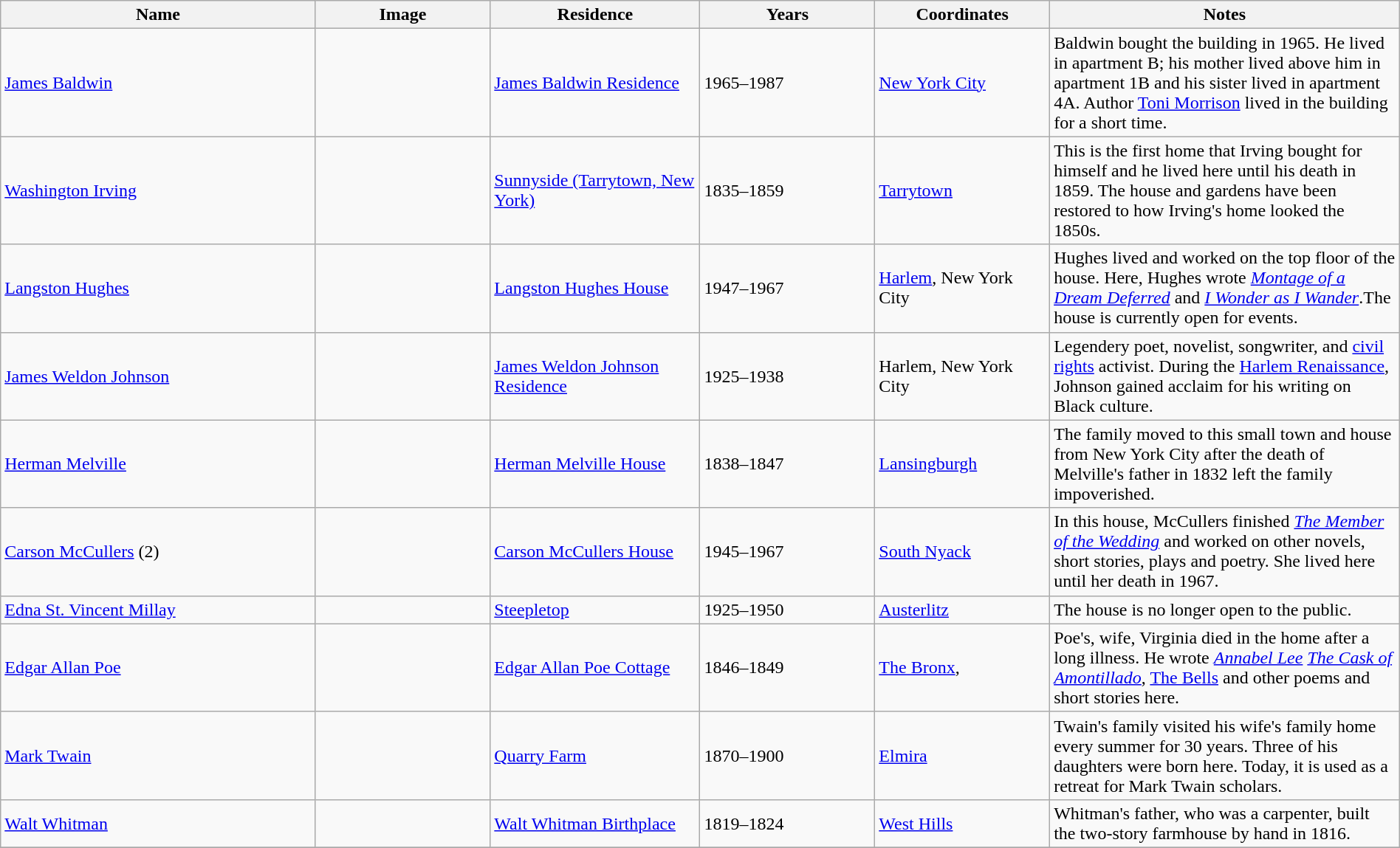<table class="wikitable sortable" style="width: 100%">
<tr>
<th width="18%">Name</th>
<th width="10%">Image</th>
<th width="12%">Residence</th>
<th width="10%">Years</th>
<th width="10%">Coordinates</th>
<th width="20%">Notes</th>
</tr>
<tr>
<td><a href='#'>James Baldwin</a></td>
<td></td>
<td><a href='#'>James Baldwin Residence</a></td>
<td>1965–1987</td>
<td><a href='#'>New York City</a> <br></td>
<td>Baldwin bought the building in 1965. He lived in apartment B; his mother lived above him in apartment 1B and his sister lived in apartment 4A. Author <a href='#'>Toni Morrison</a> lived in the building for a short time.</td>
</tr>
<tr>
<td><a href='#'>Washington Irving</a></td>
<td></td>
<td><a href='#'>Sunnyside (Tarrytown, New York)</a></td>
<td>1835–1859</td>
<td><a href='#'>Tarrytown</a> <br> </td>
<td>This is the first home that Irving bought for himself and he lived here until his death in 1859. The house and gardens have been restored to how Irving's home looked the 1850s.</td>
</tr>
<tr>
<td><a href='#'>Langston Hughes</a></td>
<td></td>
<td><a href='#'>Langston Hughes House</a></td>
<td>1947–1967</td>
<td><a href='#'>Harlem</a>, New York City<br> </td>
<td>Hughes lived and worked on the top floor of the house. Here, Hughes wrote <em><a href='#'>Montage of a Dream Deferred</a></em> and <em><a href='#'>I Wonder as I Wander</a></em>.The house is currently open for events.</td>
</tr>
<tr>
<td><a href='#'>James Weldon Johnson</a></td>
<td></td>
<td><a href='#'>James Weldon Johnson Residence</a></td>
<td>1925–1938</td>
<td>Harlem, New York City <br></td>
<td>Legendery poet, novelist, songwriter, and <a href='#'>civil rights</a> activist. During the <a href='#'>Harlem Renaissance</a>, Johnson gained acclaim for his writing on Black culture.</td>
</tr>
<tr>
<td><a href='#'>Herman Melville</a></td>
<td></td>
<td><a href='#'>Herman Melville House</a></td>
<td>1838–1847</td>
<td><a href='#'>Lansingburgh</a> <br></td>
<td>The family moved to this small town and house from New York City after the death of Melville's father in 1832 left the family impoverished.</td>
</tr>
<tr>
<td><a href='#'>Carson McCullers</a> (2)</td>
<td></td>
<td><a href='#'>Carson McCullers House</a></td>
<td>1945–1967</td>
<td><a href='#'>South Nyack</a> <br></td>
<td>In this house, McCullers finished  <em><a href='#'>The Member of the Wedding</a></em> and worked on other novels, short stories, plays and poetry. She lived here until her death in 1967.</td>
</tr>
<tr>
<td><a href='#'>Edna St. Vincent Millay</a></td>
<td></td>
<td><a href='#'>Steepletop</a></td>
<td>1925–1950</td>
<td><a href='#'>Austerlitz</a> <br></td>
<td>The house is no longer open to the public.</td>
</tr>
<tr>
<td><a href='#'>Edgar Allan Poe</a></td>
<td></td>
<td><a href='#'>Edgar Allan Poe Cottage</a></td>
<td>1846–1849</td>
<td><a href='#'>The Bronx</a>, </td>
<td>Poe's, wife, Virginia died in the home after a long illness. He wrote <em><a href='#'>Annabel Lee</a></em> <em><a href='#'>The Cask of Amontillado</a></em>, <a href='#'>The Bells</a> and other poems and short stories here.</td>
</tr>
<tr>
<td><a href='#'>Mark Twain</a></td>
<td></td>
<td><a href='#'>Quarry Farm</a></td>
<td>1870–1900</td>
<td><a href='#'>Elmira</a><br></td>
<td>Twain's family visited his wife's family home every summer for 30 years. Three of his daughters were born here. Today, it is used as a retreat for Mark Twain scholars.</td>
</tr>
<tr>
<td><a href='#'>Walt Whitman</a></td>
<td></td>
<td><a href='#'>Walt Whitman Birthplace</a></td>
<td>1819–1824</td>
<td><a href='#'>West Hills</a> <br> </td>
<td>Whitman's father, who was a carpenter, built the two-story farmhouse by hand in 1816.</td>
</tr>
<tr>
</tr>
</table>
